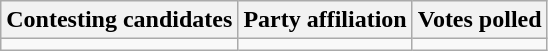<table class="wikitable sortable">
<tr>
<th>Contesting candidates</th>
<th>Party affiliation</th>
<th>Votes polled</th>
</tr>
<tr>
<td></td>
<td></td>
<td></td>
</tr>
</table>
